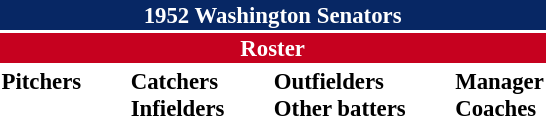<table class="toccolours" style="font-size: 95%;">
<tr>
<th colspan="10" style="background-color: #072764; color: white; text-align: center;">1952 Washington Senators</th>
</tr>
<tr>
<td colspan="10" style="background-color: #c6011f; color: white; text-align: center;"><strong>Roster</strong></td>
</tr>
<tr>
<td valign="top"><strong>Pitchers</strong><br>
















</td>
<td width="25px"></td>
<td valign="top"><strong>Catchers</strong><br>



<strong>Infielders</strong>









</td>
<td width="25px"></td>
<td valign="top"><strong>Outfielders</strong><br>









<strong>Other batters</strong>
</td>
<td width="25px"></td>
<td valign="top"><strong>Manager</strong><br>
<strong>Coaches</strong>



</td>
</tr>
<tr>
</tr>
</table>
